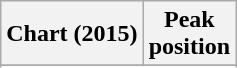<table class="wikitable sortable plainrowheaders" style="text-align:center;">
<tr>
<th>Chart (2015)</th>
<th>Peak<br>position</th>
</tr>
<tr>
</tr>
<tr>
</tr>
<tr>
</tr>
<tr>
</tr>
<tr>
</tr>
<tr>
</tr>
<tr>
</tr>
<tr>
</tr>
<tr>
</tr>
</table>
